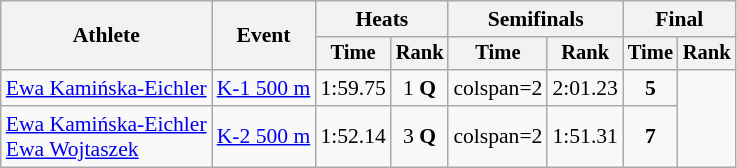<table class="wikitable" style="font-size:90%">
<tr>
<th rowspan=2>Athlete</th>
<th rowspan=2>Event</th>
<th colspan=2>Heats</th>
<th colspan=2>Semifinals</th>
<th colspan=2>Final</th>
</tr>
<tr style="font-size:95%">
<th>Time</th>
<th>Rank</th>
<th>Time</th>
<th>Rank</th>
<th>Time</th>
<th>Rank</th>
</tr>
<tr align=center>
<td align=left><a href='#'>Ewa Kamińska-Eichler</a></td>
<td align=left><a href='#'>K-1 500 m</a></td>
<td>1:59.75</td>
<td>1 <strong>Q</strong></td>
<td>colspan=2 </td>
<td>2:01.23</td>
<td><strong>5</strong></td>
</tr>
<tr align=center>
<td align=left><a href='#'>Ewa Kamińska-Eichler</a><br><a href='#'>Ewa Wojtaszek</a></td>
<td align=left><a href='#'>K-2 500 m</a></td>
<td>1:52.14</td>
<td>3 <strong>Q</strong></td>
<td>colspan=2 </td>
<td>1:51.31</td>
<td><strong>7</strong></td>
</tr>
</table>
